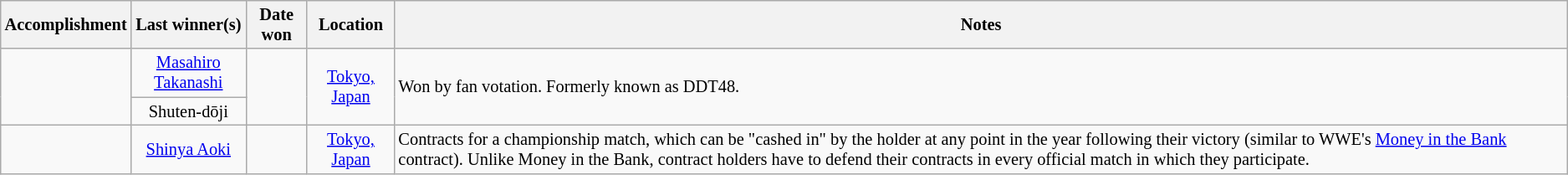<table class="wikitable" style="text-align:center; font-size:85%;">
<tr>
<th>Accomplishment</th>
<th>Last winner(s)</th>
<th>Date won</th>
<th>Location</th>
<th>Notes</th>
</tr>
<tr>
<td rowspan="2"></td>
<td><a href='#'>Masahiro Takanashi</a><br></td>
<td rowspan="2"></td>
<td rowspan="2"><a href='#'>Tokyo, Japan</a></td>
<td rowspan="2" style="text-align:left;">Won by fan votation. Formerly known as DDT48.</td>
</tr>
<tr>
<td>Shuten-dōji<br></td>
</tr>
<tr>
<td></td>
<td><a href='#'>Shinya Aoki</a></td>
<td></td>
<td><a href='#'>Tokyo, Japan</a></td>
<td style="text-align:left;">Contracts for a championship match, which can be "cashed in" by the holder at any point in the year following their victory (similar to  WWE's <a href='#'>Money in the Bank</a> contract). Unlike Money in the Bank, contract holders have to defend their contracts in every official match in which they participate.</td>
</tr>
</table>
